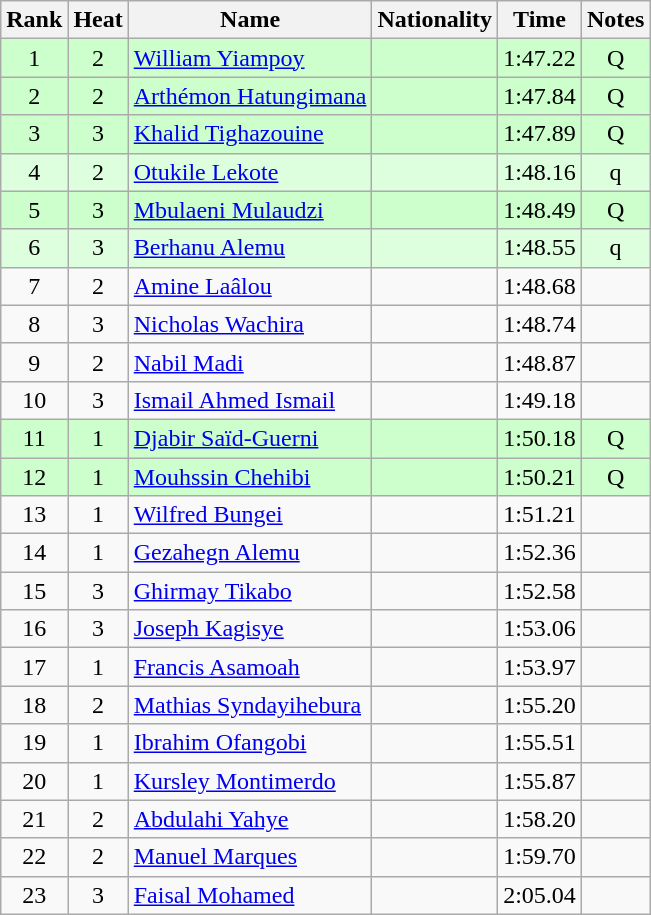<table class="wikitable sortable" style="text-align:center">
<tr>
<th>Rank</th>
<th>Heat</th>
<th>Name</th>
<th>Nationality</th>
<th>Time</th>
<th>Notes</th>
</tr>
<tr bgcolor=ccffcc>
<td>1</td>
<td>2</td>
<td align=left><a href='#'>William Yiampoy</a></td>
<td align=left></td>
<td>1:47.22</td>
<td>Q</td>
</tr>
<tr bgcolor=ccffcc>
<td>2</td>
<td>2</td>
<td align=left><a href='#'>Arthémon Hatungimana</a></td>
<td align=left></td>
<td>1:47.84</td>
<td>Q</td>
</tr>
<tr bgcolor=ccffcc>
<td>3</td>
<td>3</td>
<td align=left><a href='#'>Khalid Tighazouine</a></td>
<td align=left></td>
<td>1:47.89</td>
<td>Q</td>
</tr>
<tr bgcolor=ddffdd>
<td>4</td>
<td>2</td>
<td align=left><a href='#'>Otukile Lekote</a></td>
<td align=left></td>
<td>1:48.16</td>
<td>q</td>
</tr>
<tr bgcolor=ccffcc>
<td>5</td>
<td>3</td>
<td align=left><a href='#'>Mbulaeni Mulaudzi</a></td>
<td align=left></td>
<td>1:48.49</td>
<td>Q</td>
</tr>
<tr bgcolor=ddffdd>
<td>6</td>
<td>3</td>
<td align=left><a href='#'>Berhanu Alemu</a></td>
<td align=left></td>
<td>1:48.55</td>
<td>q</td>
</tr>
<tr>
<td>7</td>
<td>2</td>
<td align=left><a href='#'>Amine Laâlou</a></td>
<td align=left></td>
<td>1:48.68</td>
<td></td>
</tr>
<tr>
<td>8</td>
<td>3</td>
<td align=left><a href='#'>Nicholas Wachira</a></td>
<td align=left></td>
<td>1:48.74</td>
<td></td>
</tr>
<tr>
<td>9</td>
<td>2</td>
<td align=left><a href='#'>Nabil Madi</a></td>
<td align=left></td>
<td>1:48.87</td>
<td></td>
</tr>
<tr>
<td>10</td>
<td>3</td>
<td align=left><a href='#'>Ismail Ahmed Ismail</a></td>
<td align=left></td>
<td>1:49.18</td>
<td></td>
</tr>
<tr bgcolor=ccffcc>
<td>11</td>
<td>1</td>
<td align=left><a href='#'>Djabir Saïd-Guerni</a></td>
<td align=left></td>
<td>1:50.18</td>
<td>Q</td>
</tr>
<tr bgcolor=ccffcc>
<td>12</td>
<td>1</td>
<td align=left><a href='#'>Mouhssin Chehibi</a></td>
<td align=left></td>
<td>1:50.21</td>
<td>Q</td>
</tr>
<tr>
<td>13</td>
<td>1</td>
<td align=left><a href='#'>Wilfred Bungei</a></td>
<td align=left></td>
<td>1:51.21</td>
<td></td>
</tr>
<tr>
<td>14</td>
<td>1</td>
<td align=left><a href='#'>Gezahegn Alemu</a></td>
<td align=left></td>
<td>1:52.36</td>
<td></td>
</tr>
<tr>
<td>15</td>
<td>3</td>
<td align=left><a href='#'>Ghirmay Tikabo</a></td>
<td align=left></td>
<td>1:52.58</td>
<td></td>
</tr>
<tr>
<td>16</td>
<td>3</td>
<td align=left><a href='#'>Joseph Kagisye</a></td>
<td align=left></td>
<td>1:53.06</td>
<td></td>
</tr>
<tr>
<td>17</td>
<td>1</td>
<td align=left><a href='#'>Francis Asamoah</a></td>
<td align=left></td>
<td>1:53.97</td>
<td></td>
</tr>
<tr>
<td>18</td>
<td>2</td>
<td align=left><a href='#'>Mathias Syndayihebura</a></td>
<td align=left></td>
<td>1:55.20</td>
<td></td>
</tr>
<tr>
<td>19</td>
<td>1</td>
<td align=left><a href='#'>Ibrahim Ofangobi</a></td>
<td align=left></td>
<td>1:55.51</td>
<td></td>
</tr>
<tr>
<td>20</td>
<td>1</td>
<td align=left><a href='#'>Kursley Montimerdo</a></td>
<td align=left></td>
<td>1:55.87</td>
<td></td>
</tr>
<tr>
<td>21</td>
<td>2</td>
<td align=left><a href='#'>Abdulahi Yahye</a></td>
<td align=left></td>
<td>1:58.20</td>
<td></td>
</tr>
<tr>
<td>22</td>
<td>2</td>
<td align=left><a href='#'>Manuel Marques</a></td>
<td align=left></td>
<td>1:59.70</td>
<td></td>
</tr>
<tr>
<td>23</td>
<td>3</td>
<td align=left><a href='#'>Faisal Mohamed</a></td>
<td align=left></td>
<td>2:05.04</td>
<td></td>
</tr>
</table>
